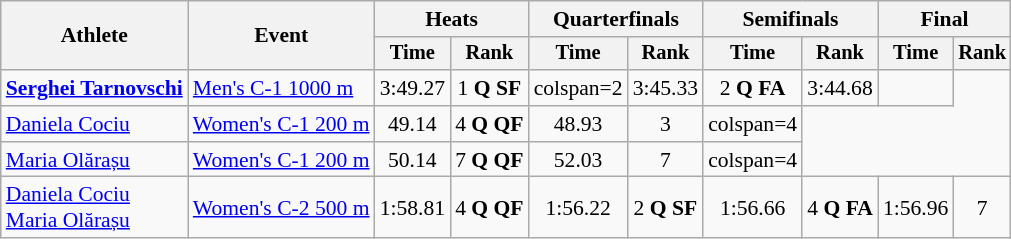<table class=wikitable style="font-size:90%">
<tr>
<th rowspan="2">Athlete</th>
<th rowspan="2">Event</th>
<th colspan=2>Heats</th>
<th colspan=2>Quarterfinals</th>
<th colspan=2>Semifinals</th>
<th colspan=2>Final</th>
</tr>
<tr style="font-size:95%">
<th>Time</th>
<th>Rank</th>
<th>Time</th>
<th>Rank</th>
<th>Time</th>
<th>Rank</th>
<th>Time</th>
<th>Rank</th>
</tr>
<tr align=center>
<td align=left><strong><a href='#'>Serghei Tarnovschi</a></strong></td>
<td align=left><a href='#'>Men's C-1 1000 m</a></td>
<td>3:49.27</td>
<td>1 <strong>Q SF</strong></td>
<td>colspan=2 </td>
<td>3:45.33</td>
<td>2 <strong>Q FA</strong></td>
<td>3:44.68</td>
<td></td>
</tr>
<tr align=center>
<td align=left><a href='#'>Daniela Cociu</a></td>
<td align=left><a href='#'>Women's C-1 200 m</a></td>
<td>49.14</td>
<td>4 <strong>Q</strong> <strong>QF</strong></td>
<td>48.93</td>
<td>3</td>
<td>colspan=4 </td>
</tr>
<tr align=center>
<td align=left><a href='#'>Maria Olărașu</a></td>
<td align=left><a href='#'>Women's C-1 200 m</a></td>
<td>50.14</td>
<td>7 <strong>Q</strong> <strong>QF</strong></td>
<td>52.03</td>
<td>7</td>
<td>colspan=4 </td>
</tr>
<tr align=center>
<td align=left><a href='#'>Daniela Cociu</a><br><a href='#'>Maria Olărașu</a></td>
<td align=left><a href='#'>Women's C-2 500 m</a></td>
<td>1:58.81</td>
<td>4 <strong>Q</strong> <strong>QF</strong></td>
<td>1:56.22</td>
<td>2 <strong>Q</strong> <strong>SF</strong></td>
<td>1:56.66</td>
<td>4 <strong>Q</strong> <strong>FA</strong></td>
<td>1:56.96</td>
<td>7</td>
</tr>
</table>
